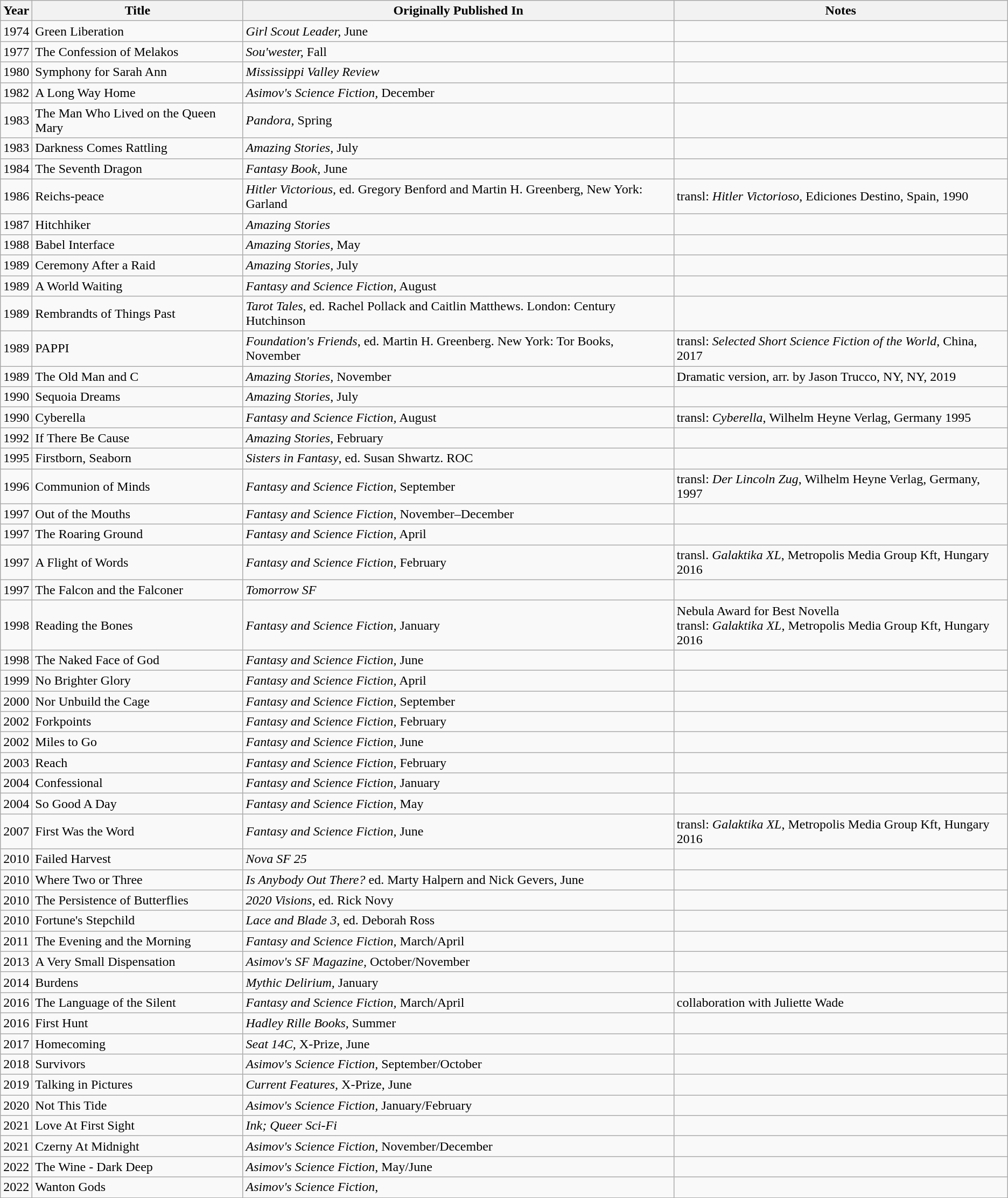<table class="wikitable">
<tr>
<th>Year</th>
<th>Title</th>
<th>Originally Published In</th>
<th>Notes</th>
</tr>
<tr>
<td>1974</td>
<td>Green Liberation</td>
<td><em>Girl Scout Leader,</em> June</td>
<td></td>
</tr>
<tr>
<td>1977</td>
<td>The Confession of Melakos</td>
<td><em>Sou'wester,</em> Fall</td>
<td></td>
</tr>
<tr>
<td>1980</td>
<td>Symphony for Sarah Ann</td>
<td><em>Mississippi Valley Review</em></td>
<td></td>
</tr>
<tr>
<td>1982</td>
<td>A Long Way Home</td>
<td><em>Asimov's Science Fiction,</em> December</td>
<td></td>
</tr>
<tr>
<td>1983</td>
<td>The Man Who Lived on the Queen Mary</td>
<td><em>Pandora,</em> Spring</td>
<td></td>
</tr>
<tr>
<td>1983</td>
<td>Darkness Comes Rattling</td>
<td><em>Amazing Stories,</em> July</td>
<td></td>
</tr>
<tr>
<td>1984</td>
<td>The Seventh Dragon</td>
<td><em>Fantasy Book,</em> June</td>
<td></td>
</tr>
<tr>
<td>1986</td>
<td>Reichs-peace</td>
<td><em>Hitler Victorious,</em> ed. Gregory Benford and Martin H. Greenberg, New York: Garland</td>
<td>transl: <em>Hitler Victorioso</em>, Ediciones Destino, Spain, 1990</td>
</tr>
<tr>
<td>1987</td>
<td>Hitchhiker</td>
<td><em>Amazing Stories</em></td>
<td></td>
</tr>
<tr>
<td>1988</td>
<td>Babel Interface</td>
<td><em>Amazing</em> <em>Stories,</em> May</td>
<td></td>
</tr>
<tr>
<td>1989</td>
<td>Ceremony After a Raid</td>
<td><em>Amazing</em> <em>Stories,</em> July</td>
<td></td>
</tr>
<tr>
<td>1989</td>
<td>A World Waiting</td>
<td><em>Fantasy and Science Fiction,</em> August</td>
<td></td>
</tr>
<tr>
<td>1989</td>
<td>Rembrandts of Things Past</td>
<td><em>Tarot Tales</em>, ed. Rachel Pollack and Caitlin Matthews. London: Century  Hutchinson</td>
<td></td>
</tr>
<tr>
<td>1989</td>
<td>PAPPI</td>
<td><em>Foundation's Friends</em>, ed. Martin H. Greenberg. New York: Tor Books, November</td>
<td>transl: <em>Selected Short Science Fiction of the World</em>, China, 2017</td>
</tr>
<tr>
<td>1989</td>
<td>The Old Man and C</td>
<td><em>Amazing Stories,</em> November</td>
<td>Dramatic version, arr. by Jason Trucco, NY, NY, 2019</td>
</tr>
<tr>
<td>1990</td>
<td>Sequoia Dreams</td>
<td><em>Amazing Stories</em>, July</td>
<td></td>
</tr>
<tr>
<td>1990</td>
<td>Cyberella</td>
<td><em>Fantasy and Science Fiction,</em> August</td>
<td>transl: <em>Cyberella</em>, Wilhelm Heyne Verlag, Germany 1995<br></td>
</tr>
<tr>
<td>1992</td>
<td>If There Be Cause</td>
<td><em>Amazing Stories</em>, February</td>
<td></td>
</tr>
<tr>
<td>1995</td>
<td>Firstborn, Seaborn</td>
<td><em>Sisters in Fantasy</em>, ed. Susan Shwartz. ROC</td>
<td></td>
</tr>
<tr>
<td>1996</td>
<td>Communion of Minds</td>
<td><em>Fantasy and Science Fiction,</em> September</td>
<td>transl: <em>Der Lincoln Zug</em>, Wilhelm Heyne Verlag, Germany, 1997</td>
</tr>
<tr>
<td>1997</td>
<td>Out of the Mouths</td>
<td><em>Fantasy and Science Fiction</em>, November–December</td>
<td></td>
</tr>
<tr>
<td>1997</td>
<td>The Roaring Ground</td>
<td><em>Fantasy and Science Fiction,</em> April</td>
<td></td>
</tr>
<tr>
<td>1997</td>
<td>A Flight of Words</td>
<td><em>Fantasy and Science Fiction,</em> February</td>
<td>transl. <em>Galaktika XL</em>, Metropolis Media Group Kft, Hungary 2016</td>
</tr>
<tr>
<td>1997</td>
<td>The Falcon and the Falconer</td>
<td><em>Tomorrow SF</em></td>
<td></td>
</tr>
<tr>
<td>1998</td>
<td>Reading the Bones</td>
<td><em>Fantasy and Science Fiction,</em> January</td>
<td>Nebula Award for Best Novella<br>transl: <em>Galaktika XL</em>, Metropolis Media Group Kft, Hungary 2016</td>
</tr>
<tr>
<td>1998</td>
<td>The Naked Face of God</td>
<td><em>Fantasy and Science Fiction,</em> June</td>
<td></td>
</tr>
<tr>
<td>1999</td>
<td>No Brighter Glory</td>
<td><em>Fantasy and Science Fiction,</em> April</td>
<td></td>
</tr>
<tr>
<td>2000</td>
<td>Nor Unbuild the Cage</td>
<td><em>Fantasy and Science Fiction,</em> September</td>
<td></td>
</tr>
<tr>
<td>2002</td>
<td>Forkpoints</td>
<td><em>Fantasy and Science Fiction,</em> February</td>
<td></td>
</tr>
<tr>
<td>2002</td>
<td>Miles to Go</td>
<td><em>Fantasy and Science Fiction,</em> June</td>
<td></td>
</tr>
<tr>
<td>2003</td>
<td>Reach</td>
<td><em>Fantasy and Science Fiction,</em> February</td>
<td></td>
</tr>
<tr>
<td>2004</td>
<td>Confessional</td>
<td><em>Fantasy and Science Fiction,</em> January</td>
<td></td>
</tr>
<tr>
<td>2004</td>
<td>So Good A Day</td>
<td><em>Fantasy and Science Fiction,</em> May</td>
<td></td>
</tr>
<tr>
<td>2007</td>
<td>First Was the Word</td>
<td><em>Fantasy and Science Fiction,</em> June</td>
<td>transl: <em>Galaktika XL</em>, Metropolis Media Group Kft, Hungary 2016</td>
</tr>
<tr>
<td>2010</td>
<td>Failed Harvest</td>
<td><em>Nova SF 25</em></td>
<td></td>
</tr>
<tr>
<td>2010</td>
<td>Where Two or Three</td>
<td><em>Is Anybody Out There?</em> ed. Marty Halpern and Nick Gevers, June</td>
<td></td>
</tr>
<tr>
<td>2010</td>
<td>The Persistence of Butterflies</td>
<td><em>2020 Visions</em>, ed. Rick Novy</td>
<td></td>
</tr>
<tr>
<td>2010</td>
<td>Fortune's Stepchild</td>
<td><em>Lace and Blade 3</em>, ed. Deborah Ross</td>
<td></td>
</tr>
<tr>
<td>2011</td>
<td>The Evening and the Morning</td>
<td><em>Fantasy and Science Fiction,</em> March/April</td>
<td></td>
</tr>
<tr>
<td>2013</td>
<td>A Very Small Dispensation</td>
<td><em>Asimov's SF Magazine,</em> October/November</td>
<td></td>
</tr>
<tr>
<td>2014</td>
<td>Burdens</td>
<td><em>Mythic Delirium,</em> January</td>
<td></td>
</tr>
<tr>
<td>2016</td>
<td>The Language of the Silent</td>
<td><em>Fantasy and Science Fiction,</em> March/April</td>
<td>collaboration with Juliette Wade</td>
</tr>
<tr>
<td>2016</td>
<td>First Hunt</td>
<td><em>Hadley Rille Books,</em> Summer</td>
<td></td>
</tr>
<tr>
<td>2017</td>
<td>Homecoming</td>
<td><em>Seat 14C,</em> X-Prize, June</td>
<td></td>
</tr>
<tr>
<td>2018</td>
<td>Survivors</td>
<td><em>Asimov's Science Fiction,</em> September/October</td>
<td></td>
</tr>
<tr>
<td>2019</td>
<td>Talking in Pictures</td>
<td><em>Current Features,</em> X-Prize, June</td>
<td></td>
</tr>
<tr>
<td>2020</td>
<td>Not This Tide</td>
<td><em>Asimov's Science Fiction,</em> January/February</td>
<td></td>
</tr>
<tr>
<td>2021</td>
<td>Love At First Sight</td>
<td><em>Ink; Queer Sci-Fi</em></td>
<td></td>
</tr>
<tr>
<td>2021</td>
<td>Czerny At Midnight</td>
<td><em>Asimov's Science Fiction</em>, November/December</td>
<td></td>
</tr>
<tr>
<td>2022</td>
<td>The Wine - Dark Deep</td>
<td><em>Asimov's Science Fiction</em>, May/June</td>
<td></td>
</tr>
<tr>
<td>2022</td>
<td>Wanton Gods</td>
<td><em>Asimov's Science Fiction</em>,</td>
<td></td>
</tr>
</table>
